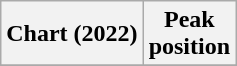<table class="wikitable sortable plainrowheaders" style="text-align:center">
<tr>
<th scope="col">Chart (2022)</th>
<th scope="col">Peak<br>position</th>
</tr>
<tr>
</tr>
</table>
